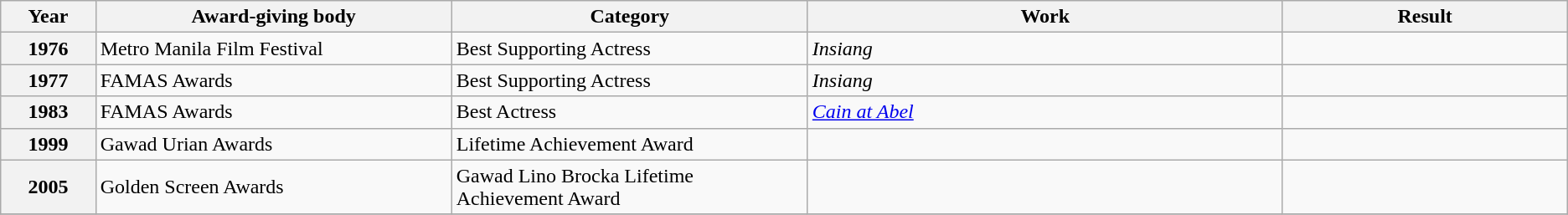<table class= "wikitable plainrowheaders sortable">
<tr>
<th Width=4%>Year</th>
<th Width=15%>Award-giving body</th>
<th Width=15%>Category</th>
<th Width=20%>Work</th>
<th Width=12% colspan=2>Result</th>
</tr>
<tr>
<th scope="row">1976</th>
<td>Metro Manila Film Festival</td>
<td>Best Supporting Actress</td>
<td><em>Insiang</em></td>
<td></td>
</tr>
<tr>
<th scope="row">1977</th>
<td>FAMAS Awards</td>
<td>Best Supporting Actress</td>
<td><em>Insiang</em></td>
<td></td>
</tr>
<tr>
<th scope="row">1983</th>
<td>FAMAS Awards</td>
<td>Best Actress</td>
<td><em><a href='#'>Cain at Abel</a></em></td>
<td></td>
</tr>
<tr>
<th scope="row">1999</th>
<td>Gawad Urian Awards</td>
<td>Lifetime Achievement Award</td>
<td></td>
<td></td>
</tr>
<tr>
<th scope="row">2005</th>
<td>Golden Screen Awards</td>
<td>Gawad Lino Brocka Lifetime Achievement Award</td>
<td></td>
<td></td>
</tr>
<tr>
</tr>
</table>
